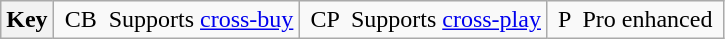<table class="wikitable" style="float: left; margin-right: 1em;">
<tr>
<th colspan="3">Key</th>
<td><span> CB </span> Supports <a href='#'>cross-buy</a></td>
<td><span> CP </span> Supports <a href='#'>cross-play</a></td>
<td><span> P </span> Pro enhanced </td>
</tr>
</table>
